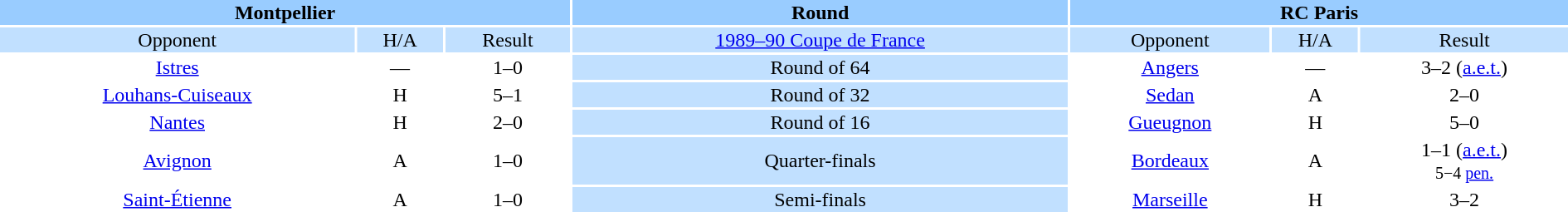<table width="100%" style="text-align:center">
<tr valign=top bgcolor=#99ccff>
<th colspan=3 style="width:1*">Montpellier</th>
<th><strong>Round</strong></th>
<th colspan=3 style="width:1*">RC Paris</th>
</tr>
<tr valign=top bgcolor=#c1e0ff>
<td>Opponent</td>
<td>H/A</td>
<td>Result</td>
<td bgcolor=#c1e0ff><a href='#'>1989–90 Coupe de France</a></td>
<td>Opponent</td>
<td>H/A</td>
<td>Result</td>
</tr>
<tr>
<td><a href='#'>Istres</a></td>
<td>—</td>
<td>1–0</td>
<td bgcolor=#c1e0ff>Round of 64</td>
<td><a href='#'>Angers</a></td>
<td>—</td>
<td>3–2 (<a href='#'>a.e.t.</a>)</td>
</tr>
<tr>
<td><a href='#'>Louhans-Cuiseaux</a></td>
<td>H</td>
<td>5–1</td>
<td bgcolor=#c1e0ff>Round of 32</td>
<td><a href='#'>Sedan</a></td>
<td>A</td>
<td>2–0</td>
</tr>
<tr>
<td><a href='#'>Nantes</a></td>
<td>H</td>
<td>2–0</td>
<td bgcolor=#c1e0ff>Round of 16</td>
<td><a href='#'>Gueugnon</a></td>
<td>H</td>
<td>5–0</td>
</tr>
<tr>
<td><a href='#'>Avignon</a></td>
<td>A</td>
<td>1–0</td>
<td bgcolor=#c1e0ff>Quarter-finals</td>
<td><a href='#'>Bordeaux</a></td>
<td>A</td>
<td>1–1 (<a href='#'>a.e.t.</a>) <br> <small>5−4 <a href='#'>pen.</a></small></td>
</tr>
<tr>
<td><a href='#'>Saint-Étienne</a></td>
<td>A</td>
<td>1–0</td>
<td bgcolor=#c1e0ff>Semi-finals</td>
<td><a href='#'>Marseille</a></td>
<td>H</td>
<td>3–2</td>
</tr>
</table>
